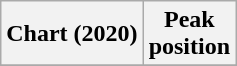<table class="wikitable plainrowheaders">
<tr>
<th>Chart (2020)</th>
<th>Peak<br>position</th>
</tr>
<tr>
</tr>
</table>
